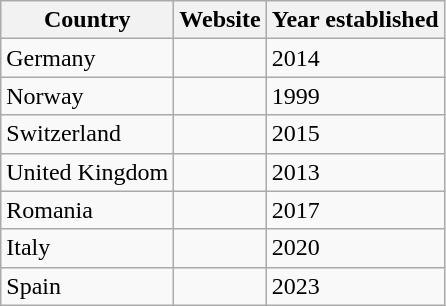<table class="wikitable">
<tr>
<th>Country</th>
<th>Website</th>
<th>Year established</th>
</tr>
<tr>
<td> Germany</td>
<td></td>
<td>2014</td>
</tr>
<tr>
<td> Norway</td>
<td></td>
<td>1999</td>
</tr>
<tr>
<td> Switzerland</td>
<td></td>
<td>2015</td>
</tr>
<tr>
<td> United Kingdom</td>
<td></td>
<td>2013</td>
</tr>
<tr>
<td> Romania</td>
<td></td>
<td>2017</td>
</tr>
<tr>
<td> Italy</td>
<td></td>
<td>2020</td>
</tr>
<tr>
<td> Spain</td>
<td></td>
<td>2023</td>
</tr>
</table>
